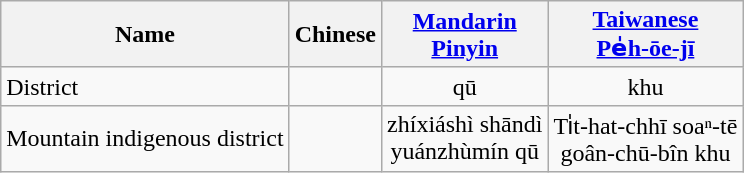<table class=wikitable>
<tr>
<th>Name</th>
<th>Chinese</th>
<th><a href='#'>Mandarin</a><br><a href='#'>Pinyin</a></th>
<th><a href='#'>Taiwanese</a><br><a href='#'>Pe̍h-ōe-jī</a></th>
</tr>
<tr>
<td>District</td>
<td align=center><span></span></td>
<td align=center>qū</td>
<td align=center>khu</td>
</tr>
<tr>
<td>Mountain indigenous district</td>
<td align=center><span></span></td>
<td align=center>zhíxiáshì shāndì<br>yuánzhùmín qū</td>
<td align=center>Ti̍t-hat-chhī soaⁿ-tē<br>goân-chū-bîn khu</td>
</tr>
</table>
